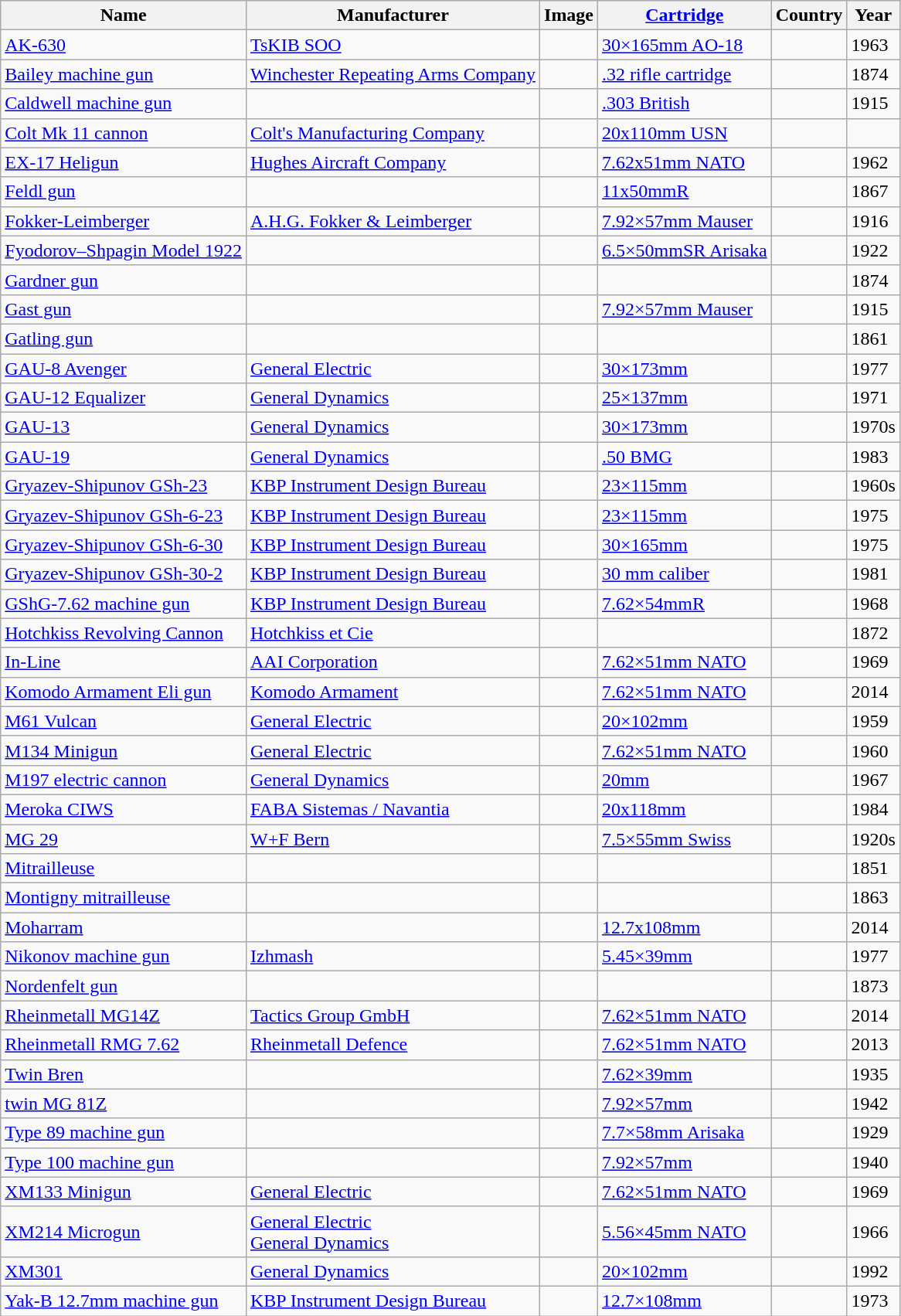<table class="wikitable sortable">
<tr>
<th>Name</th>
<th>Manufacturer</th>
<th class="unsortable">Image</th>
<th><a href='#'>Cartridge</a></th>
<th>Country</th>
<th>Year</th>
</tr>
<tr>
<td><a href='#'>AK-630</a></td>
<td><a href='#'>TsKIB SOO</a></td>
<td></td>
<td><a href='#'>30×165mm AO-18</a></td>
<td></td>
<td>1963</td>
</tr>
<tr>
<td><a href='#'>Bailey machine gun</a></td>
<td><a href='#'>Winchester Repeating Arms Company</a></td>
<td></td>
<td><a href='#'>.32 rifle cartridge</a></td>
<td></td>
<td>1874</td>
</tr>
<tr>
<td><a href='#'>Caldwell machine gun</a></td>
<td></td>
<td></td>
<td><a href='#'>.303 British</a></td>
<td></td>
<td>1915</td>
</tr>
<tr>
<td><a href='#'>Colt Mk 11 cannon</a></td>
<td><a href='#'>Colt's Manufacturing Company</a></td>
<td></td>
<td><a href='#'>20x110mm USN</a></td>
<td></td>
<td></td>
</tr>
<tr>
<td><a href='#'>EX-17 Heligun</a></td>
<td><a href='#'>Hughes Aircraft Company</a></td>
<td></td>
<td><a href='#'>7.62x51mm NATO</a></td>
<td></td>
<td>1962</td>
</tr>
<tr>
<td><a href='#'>Feldl gun</a></td>
<td></td>
<td></td>
<td><a href='#'>11x50mmR</a></td>
<td></td>
<td>1867</td>
</tr>
<tr>
<td><a href='#'>Fokker-Leimberger</a></td>
<td><a href='#'>A.H.G. Fokker & Leimberger</a></td>
<td></td>
<td><a href='#'>7.92×57mm Mauser</a></td>
<td></td>
<td>1916</td>
</tr>
<tr>
<td><a href='#'>Fyodorov–Shpagin Model 1922</a></td>
<td></td>
<td></td>
<td><a href='#'>6.5×50mmSR Arisaka</a></td>
<td></td>
<td>1922</td>
</tr>
<tr>
<td><a href='#'>Gardner gun</a></td>
<td></td>
<td></td>
<td></td>
<td></td>
<td>1874</td>
</tr>
<tr>
<td><a href='#'>Gast gun</a></td>
<td></td>
<td></td>
<td><a href='#'>7.92×57mm Mauser</a></td>
<td></td>
<td>1915</td>
</tr>
<tr>
<td><a href='#'>Gatling gun</a></td>
<td></td>
<td></td>
<td></td>
<td></td>
<td>1861</td>
</tr>
<tr>
<td><a href='#'>GAU-8 Avenger</a></td>
<td><a href='#'>General Electric</a></td>
<td></td>
<td><a href='#'>30×173mm</a></td>
<td></td>
<td>1977</td>
</tr>
<tr>
<td><a href='#'>GAU-12 Equalizer</a></td>
<td><a href='#'>General Dynamics</a></td>
<td></td>
<td><a href='#'>25×137mm</a></td>
<td></td>
<td>1971</td>
</tr>
<tr>
<td><a href='#'>GAU-13</a></td>
<td><a href='#'>General Dynamics</a></td>
<td></td>
<td><a href='#'>30×173mm</a></td>
<td></td>
<td>1970s</td>
</tr>
<tr>
<td><a href='#'>GAU-19</a></td>
<td><a href='#'>General Dynamics</a></td>
<td></td>
<td><a href='#'>.50 BMG</a></td>
<td></td>
<td>1983</td>
</tr>
<tr>
<td><a href='#'>Gryazev-Shipunov GSh-23</a></td>
<td><a href='#'>KBP Instrument Design Bureau</a></td>
<td></td>
<td><a href='#'>23×115mm</a></td>
<td></td>
<td>1960s</td>
</tr>
<tr>
<td><a href='#'>Gryazev-Shipunov GSh-6-23</a></td>
<td><a href='#'>KBP Instrument Design Bureau</a></td>
<td></td>
<td><a href='#'>23×115mm</a></td>
<td></td>
<td>1975</td>
</tr>
<tr>
<td><a href='#'>Gryazev-Shipunov GSh-6-30</a></td>
<td><a href='#'>KBP Instrument Design Bureau</a></td>
<td></td>
<td><a href='#'>30×165mm</a></td>
<td></td>
<td>1975</td>
</tr>
<tr>
<td><a href='#'>Gryazev-Shipunov GSh-30-2</a></td>
<td><a href='#'>KBP Instrument Design Bureau</a></td>
<td></td>
<td><a href='#'>30 mm caliber</a></td>
<td></td>
<td>1981</td>
</tr>
<tr>
<td><a href='#'>GShG-7.62 machine gun</a></td>
<td><a href='#'>KBP Instrument Design Bureau</a></td>
<td></td>
<td><a href='#'>7.62×54mmR</a></td>
<td></td>
<td>1968</td>
</tr>
<tr>
<td><a href='#'>Hotchkiss Revolving Cannon</a></td>
<td><a href='#'>Hotchkiss et Cie</a></td>
<td></td>
<td></td>
<td></td>
<td>1872</td>
</tr>
<tr>
<td><a href='#'>In-Line</a></td>
<td><a href='#'>AAI Corporation</a></td>
<td></td>
<td><a href='#'>7.62×51mm NATO</a></td>
<td></td>
<td>1969</td>
</tr>
<tr>
<td><a href='#'>Komodo Armament Eli gun</a></td>
<td><a href='#'>Komodo Armament</a></td>
<td></td>
<td><a href='#'>7.62×51mm NATO</a></td>
<td></td>
<td>2014</td>
</tr>
<tr>
<td><a href='#'>M61 Vulcan</a></td>
<td><a href='#'>General Electric</a></td>
<td></td>
<td><a href='#'>20×102mm</a></td>
<td></td>
<td>1959</td>
</tr>
<tr>
<td><a href='#'>M134 Minigun</a></td>
<td><a href='#'>General Electric</a></td>
<td></td>
<td><a href='#'>7.62×51mm NATO</a></td>
<td></td>
<td>1960</td>
</tr>
<tr>
<td><a href='#'>M197 electric cannon</a></td>
<td><a href='#'>General Dynamics </a></td>
<td></td>
<td><a href='#'>20mm</a></td>
<td></td>
<td>1967</td>
</tr>
<tr>
<td><a href='#'>Meroka CIWS</a></td>
<td><a href='#'>FABA Sistemas / Navantia</a></td>
<td></td>
<td><a href='#'>20x118mm</a></td>
<td></td>
<td>1984</td>
</tr>
<tr>
<td><a href='#'>MG 29</a></td>
<td><a href='#'>W+F Bern</a></td>
<td></td>
<td><a href='#'>7.5×55mm Swiss</a></td>
<td></td>
<td>1920s</td>
</tr>
<tr>
<td><a href='#'>Mitrailleuse</a></td>
<td></td>
<td></td>
<td></td>
<td></td>
<td>1851</td>
</tr>
<tr>
<td><a href='#'>Montigny mitrailleuse</a></td>
<td></td>
<td></td>
<td></td>
<td></td>
<td>1863</td>
</tr>
<tr>
<td><a href='#'>Moharram</a></td>
<td></td>
<td></td>
<td><a href='#'>12.7x108mm</a></td>
<td></td>
<td>2014</td>
</tr>
<tr>
<td><a href='#'>Nikonov machine gun</a></td>
<td><a href='#'>Izhmash</a></td>
<td></td>
<td><a href='#'>5.45×39mm</a></td>
<td></td>
<td>1977</td>
</tr>
<tr>
<td><a href='#'>Nordenfelt gun</a></td>
<td></td>
<td></td>
<td></td>
<td></td>
<td>1873</td>
</tr>
<tr>
<td><a href='#'>Rheinmetall MG14Z</a></td>
<td><a href='#'>Tactics Group GmbH</a></td>
<td></td>
<td><a href='#'>7.62×51mm NATO</a></td>
<td></td>
<td>2014</td>
</tr>
<tr>
<td><a href='#'>Rheinmetall RMG 7.62</a></td>
<td><a href='#'>Rheinmetall Defence</a></td>
<td></td>
<td><a href='#'>7.62×51mm NATO</a></td>
<td></td>
<td>2013</td>
</tr>
<tr>
<td><a href='#'>Twin Bren</a></td>
<td></td>
<td></td>
<td><a href='#'>7.62×39mm</a></td>
<td></td>
<td>1935</td>
</tr>
<tr>
<td><a href='#'>twin MG 81Z</a></td>
<td></td>
<td></td>
<td><a href='#'>7.92×57mm</a></td>
<td></td>
<td>1942</td>
</tr>
<tr>
<td><a href='#'>Type 89 machine gun</a></td>
<td></td>
<td></td>
<td><a href='#'>7.7×58mm Arisaka</a></td>
<td></td>
<td>1929</td>
</tr>
<tr>
<td><a href='#'>Type 100 machine gun</a></td>
<td></td>
<td></td>
<td><a href='#'>7.92×57mm</a></td>
<td></td>
<td>1940</td>
</tr>
<tr>
<td><a href='#'>XM133 Minigun</a></td>
<td><a href='#'>General Electric</a></td>
<td></td>
<td><a href='#'>7.62×51mm NATO</a></td>
<td></td>
<td>1969</td>
</tr>
<tr>
<td><a href='#'>XM214 Microgun</a></td>
<td><a href='#'>General Electric</a><br><a href='#'>General Dynamics</a></td>
<td></td>
<td><a href='#'>5.56×45mm NATO</a></td>
<td></td>
<td>1966</td>
</tr>
<tr>
<td><a href='#'>XM301</a></td>
<td><a href='#'>General Dynamics</a></td>
<td></td>
<td><a href='#'>20×102mm</a></td>
<td></td>
<td>1992</td>
</tr>
<tr>
<td><a href='#'>Yak-B 12.7mm machine gun</a></td>
<td><a href='#'>KBP Instrument Design Bureau</a></td>
<td></td>
<td><a href='#'>12.7×108mm</a></td>
<td></td>
<td>1973</td>
</tr>
</table>
